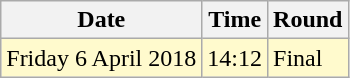<table class="wikitable">
<tr>
<th>Date</th>
<th>Time</th>
<th>Round</th>
</tr>
<tr>
<td style=background:lemonchiffon>Friday 6 April 2018</td>
<td style=background:lemonchiffon>14:12</td>
<td style=background:lemonchiffon>Final</td>
</tr>
</table>
